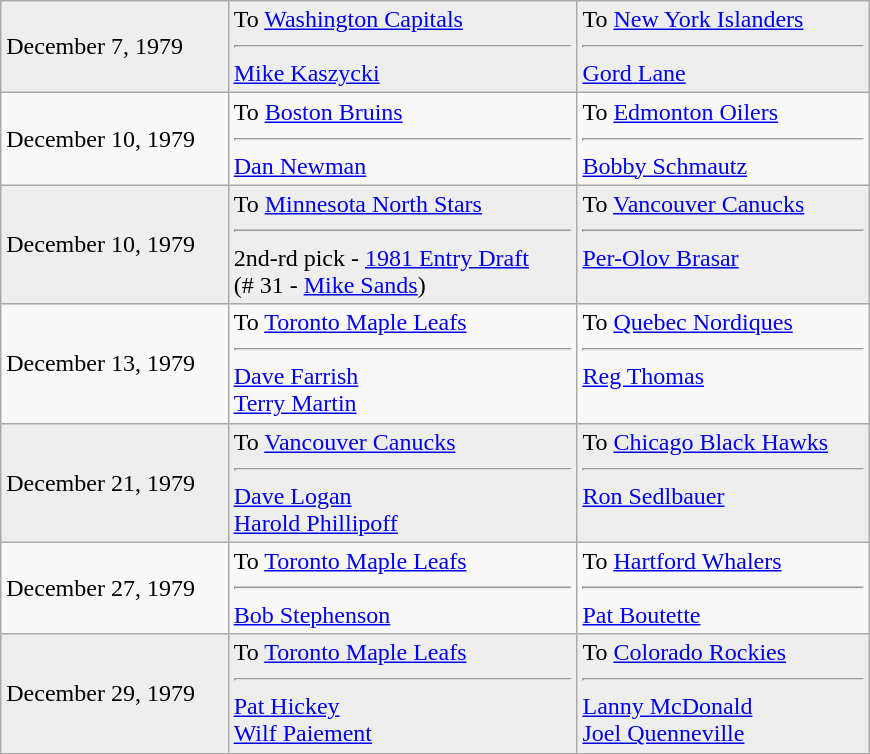<table class="wikitable" style="border:1px solid #999; width:580px;">
<tr style="background:#eee;">
<td>December 7, 1979</td>
<td valign="top">To <a href='#'>Washington Capitals</a><hr><a href='#'>Mike Kaszycki</a></td>
<td valign="top">To <a href='#'>New York Islanders</a><hr><a href='#'>Gord Lane</a></td>
</tr>
<tr>
<td>December 10, 1979</td>
<td valign="top">To <a href='#'>Boston Bruins</a><hr><a href='#'>Dan Newman</a></td>
<td valign="top">To <a href='#'>Edmonton Oilers</a><hr><a href='#'>Bobby Schmautz</a></td>
</tr>
<tr style="background:#eee;">
<td>December 10, 1979</td>
<td valign="top">To <a href='#'>Minnesota North Stars</a><hr>2nd-rd pick - <a href='#'>1981 Entry Draft</a><br>(# 31 - <a href='#'>Mike Sands</a>)</td>
<td valign="top">To <a href='#'>Vancouver Canucks</a><hr><a href='#'>Per-Olov Brasar</a></td>
</tr>
<tr>
<td>December 13, 1979</td>
<td valign="top">To <a href='#'>Toronto Maple Leafs</a><hr><a href='#'>Dave Farrish</a><br><a href='#'>Terry Martin</a></td>
<td valign="top">To <a href='#'>Quebec Nordiques</a><hr><a href='#'>Reg Thomas</a></td>
</tr>
<tr style="background:#eee;">
<td>December 21, 1979</td>
<td valign="top">To <a href='#'>Vancouver Canucks</a><hr><a href='#'>Dave Logan</a><br><a href='#'>Harold Phillipoff</a></td>
<td valign="top">To <a href='#'>Chicago Black Hawks</a><hr><a href='#'>Ron Sedlbauer</a></td>
</tr>
<tr>
<td>December 27, 1979</td>
<td valign="top">To <a href='#'>Toronto Maple Leafs</a><hr><a href='#'>Bob Stephenson</a></td>
<td valign="top">To <a href='#'>Hartford Whalers</a><hr><a href='#'>Pat Boutette</a></td>
</tr>
<tr style="background:#eee;">
<td>December 29, 1979</td>
<td valign="top">To <a href='#'>Toronto Maple Leafs</a><hr><a href='#'>Pat Hickey</a><br><a href='#'>Wilf Paiement</a></td>
<td valign="top">To <a href='#'>Colorado Rockies</a><hr><a href='#'>Lanny McDonald</a><br><a href='#'>Joel Quenneville</a></td>
</tr>
</table>
